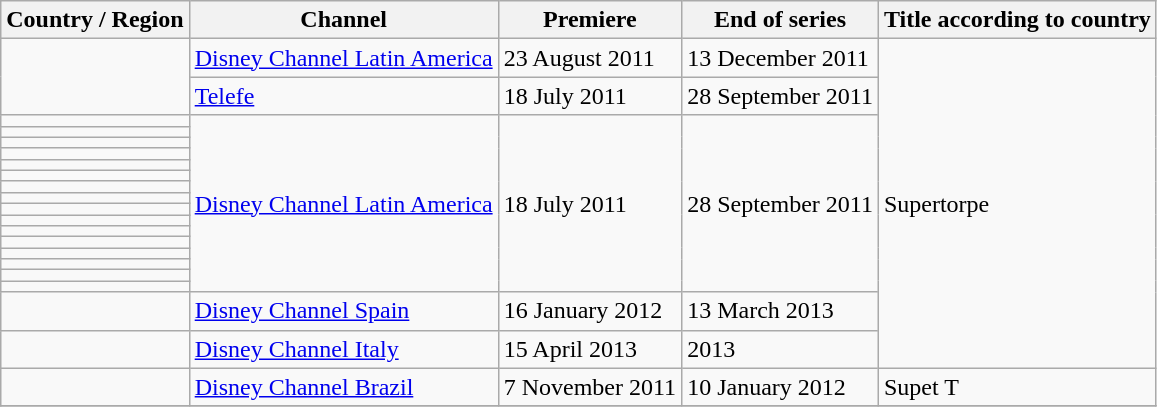<table class="wikitable">
<tr>
<th>Country / Region</th>
<th>Channel</th>
<th>Premiere</th>
<th>End of series</th>
<th>Title according to country</th>
</tr>
<tr>
<td rowspan=2></td>
<td><a href='#'>Disney Channel Latin America</a></td>
<td>23 August 2011</td>
<td>13 December 2011</td>
<td rowspan=20>Supertorpe</td>
</tr>
<tr>
<td><a href='#'>Telefe</a></td>
<td>18 July 2011</td>
<td>28 September 2011</td>
</tr>
<tr>
<td></td>
<td rowspan=16><a href='#'>Disney Channel Latin America</a></td>
<td rowspan=16>18 July 2011</td>
<td rowspan=16>28 September 2011</td>
</tr>
<tr>
<td></td>
</tr>
<tr>
<td></td>
</tr>
<tr>
<td></td>
</tr>
<tr>
<td></td>
</tr>
<tr>
<td></td>
</tr>
<tr>
<td></td>
</tr>
<tr>
<td></td>
</tr>
<tr>
<td></td>
</tr>
<tr>
<td></td>
</tr>
<tr>
<td></td>
</tr>
<tr>
<td></td>
</tr>
<tr>
<td></td>
</tr>
<tr>
<td></td>
</tr>
<tr>
<td></td>
</tr>
<tr>
<td></td>
</tr>
<tr>
<td></td>
<td><a href='#'>Disney Channel Spain</a></td>
<td>16 January 2012</td>
<td>13 March 2013</td>
</tr>
<tr>
<td></td>
<td><a href='#'>Disney Channel Italy</a></td>
<td>15 April 2013</td>
<td>2013</td>
</tr>
<tr>
<td></td>
<td><a href='#'>Disney Channel Brazil</a></td>
<td>7 November 2011</td>
<td>10 January 2012</td>
<td>Supet T</td>
</tr>
<tr>
</tr>
</table>
